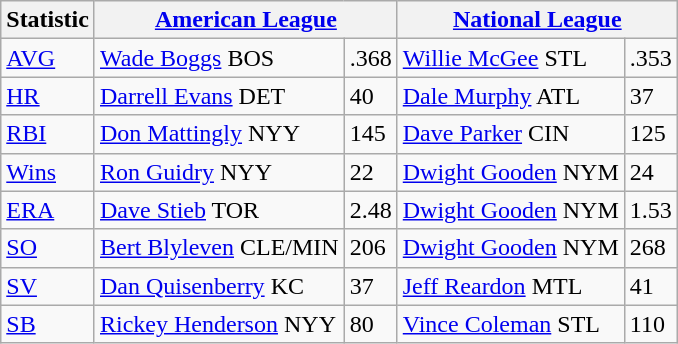<table class="wikitable">
<tr>
<th>Statistic</th>
<th colspan=2><a href='#'>American League</a></th>
<th colspan=2><a href='#'>National League</a></th>
</tr>
<tr>
<td><a href='#'>AVG</a></td>
<td><a href='#'>Wade Boggs</a> BOS</td>
<td>.368</td>
<td><a href='#'>Willie McGee</a> STL</td>
<td>.353</td>
</tr>
<tr>
<td><a href='#'>HR</a></td>
<td><a href='#'>Darrell Evans</a> DET</td>
<td>40</td>
<td><a href='#'>Dale Murphy</a> ATL</td>
<td>37</td>
</tr>
<tr>
<td><a href='#'>RBI</a></td>
<td><a href='#'>Don Mattingly</a> NYY</td>
<td>145</td>
<td><a href='#'>Dave Parker</a> CIN</td>
<td>125</td>
</tr>
<tr>
<td><a href='#'>Wins</a></td>
<td><a href='#'>Ron Guidry</a> NYY</td>
<td>22</td>
<td><a href='#'>Dwight Gooden</a> NYM</td>
<td>24</td>
</tr>
<tr>
<td><a href='#'>ERA</a></td>
<td><a href='#'>Dave Stieb</a> TOR</td>
<td>2.48</td>
<td><a href='#'>Dwight Gooden</a> NYM</td>
<td>1.53</td>
</tr>
<tr>
<td><a href='#'>SO</a></td>
<td><a href='#'>Bert Blyleven</a> CLE/MIN</td>
<td>206</td>
<td><a href='#'>Dwight Gooden</a> NYM</td>
<td>268</td>
</tr>
<tr>
<td><a href='#'>SV</a></td>
<td><a href='#'>Dan Quisenberry</a> KC</td>
<td>37</td>
<td><a href='#'>Jeff Reardon</a> MTL</td>
<td>41</td>
</tr>
<tr>
<td><a href='#'>SB</a></td>
<td><a href='#'>Rickey Henderson</a> NYY</td>
<td>80</td>
<td><a href='#'>Vince Coleman</a> STL</td>
<td>110</td>
</tr>
</table>
